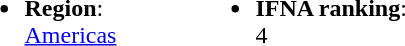<table>
<tr>
<td width=150px><br><ul><li><strong>Region</strong>: <a href='#'>Americas</a></li></ul></td>
<td width=150px><br><ul><li><strong>IFNA ranking</strong>: 4</li></ul></td>
</tr>
</table>
